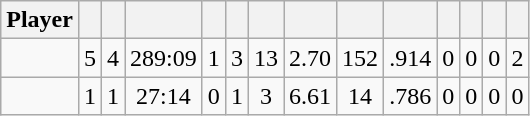<table class="wikitable sortable" style="text-align:center;">
<tr>
<th>Player</th>
<th></th>
<th></th>
<th></th>
<th></th>
<th></th>
<th></th>
<th></th>
<th></th>
<th></th>
<th></th>
<th></th>
<th></th>
<th></th>
</tr>
<tr>
<td style="text-align:left;"></td>
<td>5</td>
<td>4</td>
<td>289:09</td>
<td>1</td>
<td>3</td>
<td>13</td>
<td>2.70</td>
<td>152</td>
<td>.914</td>
<td>0</td>
<td>0</td>
<td>0</td>
<td>2</td>
</tr>
<tr>
<td style="text-align:left;"></td>
<td>1</td>
<td>1</td>
<td>27:14</td>
<td>0</td>
<td>1</td>
<td>3</td>
<td>6.61</td>
<td>14</td>
<td>.786</td>
<td>0</td>
<td>0</td>
<td>0</td>
<td>0</td>
</tr>
</table>
